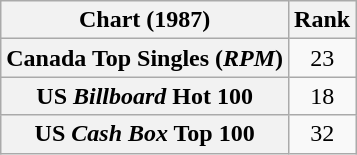<table class="wikitable sortable plainrowheaders" style="text-align:center">
<tr>
<th align="left">Chart (1987)</th>
<th style="text-align:center;">Rank</th>
</tr>
<tr>
<th scope="row">Canada Top Singles (<em>RPM</em>)</th>
<td>23</td>
</tr>
<tr>
<th scope="row">US <em>Billboard</em> Hot 100</th>
<td>18</td>
</tr>
<tr>
<th scope="row">US <em>Cash Box</em> Top 100</th>
<td>32</td>
</tr>
</table>
